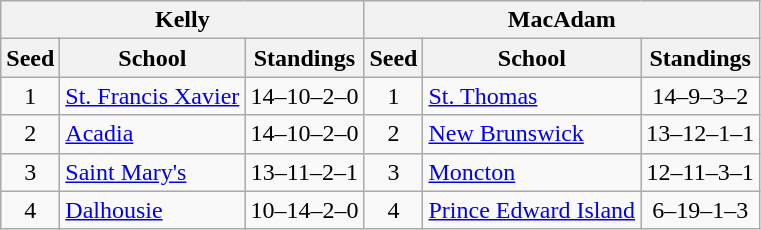<table class="wikitable">
<tr>
<th colspan=3>Kelly</th>
<th colspan=3>MacAdam</th>
</tr>
<tr>
<th>Seed</th>
<th>School</th>
<th>Standings</th>
<th>Seed</th>
<th>School</th>
<th>Standings</th>
</tr>
<tr>
<td align=center>1</td>
<td><a href='#'>St. Francis Xavier</a></td>
<td align=center>14–10–2–0</td>
<td align=center>1</td>
<td><a href='#'>St. Thomas</a></td>
<td align=center>14–9–3–2</td>
</tr>
<tr>
<td align=center>2</td>
<td><a href='#'>Acadia</a></td>
<td align=center>14–10–2–0</td>
<td align=center>2</td>
<td><a href='#'>New Brunswick</a></td>
<td align=center>13–12–1–1</td>
</tr>
<tr>
<td align=center>3</td>
<td><a href='#'>Saint Mary's</a></td>
<td align=center>13–11–2–1</td>
<td align=center>3</td>
<td><a href='#'>Moncton</a></td>
<td align=center>12–11–3–1</td>
</tr>
<tr>
<td align=center>4</td>
<td><a href='#'>Dalhousie</a></td>
<td align=center>10–14–2–0</td>
<td align=center>4</td>
<td><a href='#'>Prince Edward Island</a></td>
<td align=center>6–19–1–3</td>
</tr>
</table>
